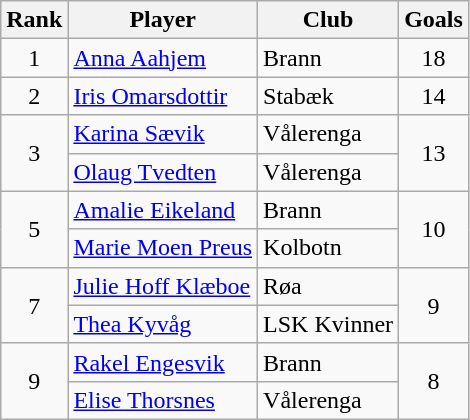<table class="wikitable sortable" style="text-align:center">
<tr>
<th>Rank</th>
<th>Player</th>
<th>Club</th>
<th>Goals</th>
</tr>
<tr>
<td rowspan=1>1</td>
<td align=left> <a href='#'>Anna Aahjem</a></td>
<td align=left>Brann</td>
<td rowspan=1>18</td>
</tr>
<tr>
<td>2</td>
<td align=left> <a href='#'>Iris Omarsdottir</a></td>
<td align=left>Stabæk</td>
<td>14</td>
</tr>
<tr>
<td rowspan=2>3</td>
<td align=left> <a href='#'>Karina Sævik</a></td>
<td align=left>Vålerenga</td>
<td rowspan=2>13</td>
</tr>
<tr>
<td align=left> <a href='#'>Olaug Tvedten</a></td>
<td align=left>Vålerenga</td>
</tr>
<tr>
<td rowspan=2>5</td>
<td align=left> <a href='#'>Amalie Eikeland</a></td>
<td align=left>Brann</td>
<td rowspan=2>10</td>
</tr>
<tr>
<td align=left> <a href='#'>Marie Moen Preus</a></td>
<td align=left>Kolbotn</td>
</tr>
<tr>
<td rowspan=2>7</td>
<td align=left> <a href='#'>Julie Hoff Klæboe</a></td>
<td align=left>Røa</td>
<td rowspan=2>9</td>
</tr>
<tr>
<td align=left> <a href='#'>Thea Kyvåg</a></td>
<td align=left>LSK Kvinner</td>
</tr>
<tr>
<td rowspan=2>9</td>
<td align=left> <a href='#'>Rakel Engesvik</a></td>
<td align=left>Brann</td>
<td rowspan=2>8</td>
</tr>
<tr>
<td align=left> <a href='#'>Elise Thorsnes</a></td>
<td align=left>Vålerenga</td>
</tr>
</table>
